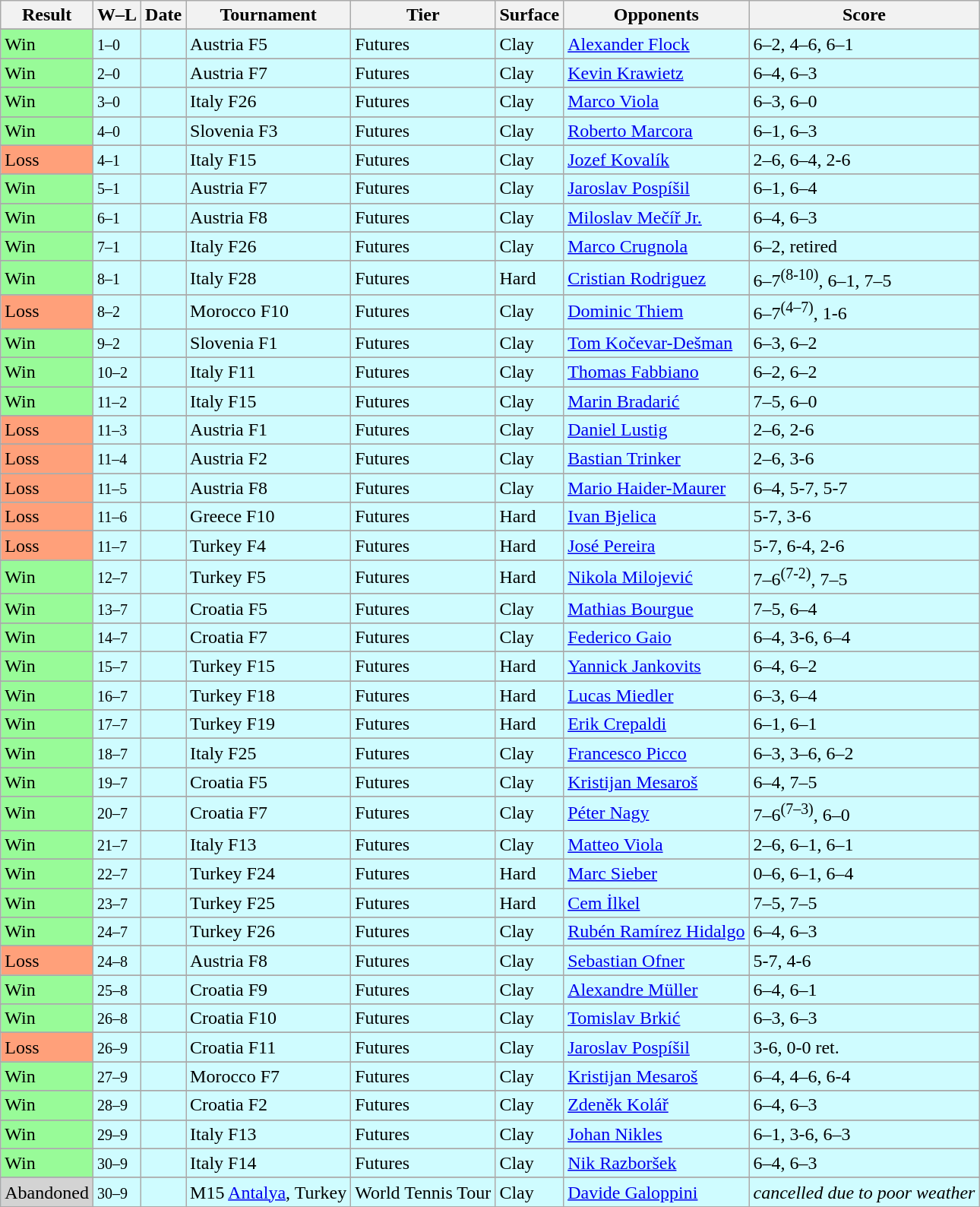<table class="sortable wikitable">
<tr>
<th>Result</th>
<th class="unsortable">W–L</th>
<th>Date</th>
<th>Tournament</th>
<th>Tier</th>
<th>Surface</th>
<th>Opponents</th>
<th class="unsortable">Score</th>
</tr>
<tr>
</tr>
<tr bgcolor=cffcff>
<td bgcolor=98fb98>Win</td>
<td><small>1–0</small></td>
<td></td>
<td>Austria F5</td>
<td>Futures</td>
<td>Clay</td>
<td> <a href='#'>Alexander Flock</a></td>
<td>6–2, 4–6, 6–1</td>
</tr>
<tr>
</tr>
<tr bgcolor=cffcff>
<td bgcolor=98fb98>Win</td>
<td><small>2–0</small></td>
<td></td>
<td>Austria F7</td>
<td>Futures</td>
<td>Clay</td>
<td> <a href='#'>Kevin Krawietz</a></td>
<td>6–4, 6–3</td>
</tr>
<tr>
</tr>
<tr bgcolor=cffcff>
<td bgcolor=98fb98>Win</td>
<td><small>3–0</small></td>
<td></td>
<td>Italy F26</td>
<td>Futures</td>
<td>Clay</td>
<td> <a href='#'>Marco Viola</a></td>
<td>6–3, 6–0</td>
</tr>
<tr>
</tr>
<tr bgcolor=cffcff>
<td bgcolor=98fb98>Win</td>
<td><small>4–0</small></td>
<td></td>
<td>Slovenia F3</td>
<td>Futures</td>
<td>Clay</td>
<td> <a href='#'>Roberto Marcora</a></td>
<td>6–1, 6–3</td>
</tr>
<tr>
</tr>
<tr bgcolor=cffcff>
<td bgcolor=FFA07A>Loss</td>
<td><small>4–1</small></td>
<td></td>
<td>Italy F15</td>
<td>Futures</td>
<td>Clay</td>
<td> <a href='#'>Jozef Kovalík</a></td>
<td>2–6, 6–4, 2-6</td>
</tr>
<tr>
</tr>
<tr bgcolor=cffcff>
<td bgcolor=98fb98>Win</td>
<td><small>5–1</small></td>
<td></td>
<td>Austria F7</td>
<td>Futures</td>
<td>Clay</td>
<td> <a href='#'>Jaroslav Pospíšil</a></td>
<td>6–1, 6–4</td>
</tr>
<tr>
</tr>
<tr bgcolor=cffcff>
<td bgcolor=98fb98>Win</td>
<td><small>6–1</small></td>
<td></td>
<td>Austria F8</td>
<td>Futures</td>
<td>Clay</td>
<td> <a href='#'>Miloslav Mečíř Jr.</a></td>
<td>6–4, 6–3</td>
</tr>
<tr>
</tr>
<tr bgcolor=cffcff>
<td bgcolor=98fb98>Win</td>
<td><small>7–1</small></td>
<td></td>
<td>Italy F26</td>
<td>Futures</td>
<td>Clay</td>
<td> <a href='#'>Marco Crugnola</a></td>
<td>6–2, retired</td>
</tr>
<tr>
</tr>
<tr bgcolor=cffcff>
<td bgcolor=98fb98>Win</td>
<td><small>8–1</small></td>
<td></td>
<td>Italy F28</td>
<td>Futures</td>
<td>Hard</td>
<td> <a href='#'>Cristian Rodriguez</a></td>
<td>6–7<sup>(8-10)</sup>, 6–1, 7–5</td>
</tr>
<tr>
</tr>
<tr bgcolor=cffcff>
<td bgcolor=FFA07A>Loss</td>
<td><small>8–2</small></td>
<td></td>
<td>Morocco F10</td>
<td>Futures</td>
<td>Clay</td>
<td> <a href='#'>Dominic Thiem</a></td>
<td>6–7<sup>(4–7)</sup>, 1-6</td>
</tr>
<tr>
</tr>
<tr bgcolor=cffcff>
<td bgcolor=98fb98>Win</td>
<td><small>9–2</small></td>
<td></td>
<td>Slovenia F1</td>
<td>Futures</td>
<td>Clay</td>
<td> <a href='#'>Tom Kočevar-Dešman</a></td>
<td>6–3, 6–2</td>
</tr>
<tr>
</tr>
<tr bgcolor=cffcff>
<td bgcolor=98fb98>Win</td>
<td><small>10–2</small></td>
<td></td>
<td>Italy F11</td>
<td>Futures</td>
<td>Clay</td>
<td> <a href='#'>Thomas Fabbiano</a></td>
<td>6–2, 6–2</td>
</tr>
<tr>
</tr>
<tr bgcolor=cffcff>
<td bgcolor=98fb98>Win</td>
<td><small>11–2</small></td>
<td></td>
<td>Italy F15</td>
<td>Futures</td>
<td>Clay</td>
<td> <a href='#'>Marin Bradarić</a></td>
<td>7–5, 6–0</td>
</tr>
<tr>
</tr>
<tr bgcolor=cffcff>
<td bgcolor=FFA07A>Loss</td>
<td><small>11–3</small></td>
<td></td>
<td>Austria F1</td>
<td>Futures</td>
<td>Clay</td>
<td> <a href='#'>Daniel Lustig</a></td>
<td>2–6, 2-6</td>
</tr>
<tr>
</tr>
<tr bgcolor=cffcff>
<td bgcolor=FFA07A>Loss</td>
<td><small>11–4</small></td>
<td></td>
<td>Austria F2</td>
<td>Futures</td>
<td>Clay</td>
<td> <a href='#'>Bastian Trinker</a></td>
<td>2–6, 3-6</td>
</tr>
<tr>
</tr>
<tr bgcolor=cffcff>
<td bgcolor=FFA07A>Loss</td>
<td><small>11–5</small></td>
<td></td>
<td>Austria F8</td>
<td>Futures</td>
<td>Clay</td>
<td> <a href='#'>Mario Haider-Maurer</a></td>
<td>6–4, 5-7, 5-7</td>
</tr>
<tr>
</tr>
<tr bgcolor=cffcff>
<td bgcolor=FFA07A>Loss</td>
<td><small>11–6</small></td>
<td></td>
<td>Greece F10</td>
<td>Futures</td>
<td>Hard</td>
<td> <a href='#'>Ivan Bjelica</a></td>
<td>5-7, 3-6</td>
</tr>
<tr>
</tr>
<tr bgcolor=cffcff>
<td bgcolor=FFA07A>Loss</td>
<td><small>11–7</small></td>
<td></td>
<td>Turkey F4</td>
<td>Futures</td>
<td>Hard</td>
<td> <a href='#'>José Pereira</a></td>
<td>5-7, 6-4, 2-6</td>
</tr>
<tr>
</tr>
<tr bgcolor=cffcff>
<td bgcolor=98fb98>Win</td>
<td><small>12–7</small></td>
<td></td>
<td>Turkey F5</td>
<td>Futures</td>
<td>Hard</td>
<td> <a href='#'>Nikola Milojević</a></td>
<td>7–6<sup>(7-2)</sup>, 7–5</td>
</tr>
<tr>
</tr>
<tr bgcolor=cffcff>
<td bgcolor=98fb98>Win</td>
<td><small>13–7</small></td>
<td></td>
<td>Croatia F5</td>
<td>Futures</td>
<td>Clay</td>
<td> <a href='#'>Mathias Bourgue</a></td>
<td>7–5, 6–4</td>
</tr>
<tr>
</tr>
<tr bgcolor=cffcff>
<td bgcolor=98fb98>Win</td>
<td><small>14–7</small></td>
<td></td>
<td>Croatia F7</td>
<td>Futures</td>
<td>Clay</td>
<td> <a href='#'>Federico Gaio</a></td>
<td>6–4, 3-6, 6–4</td>
</tr>
<tr>
</tr>
<tr bgcolor=cffcff>
<td bgcolor=98fb98>Win</td>
<td><small>15–7</small></td>
<td></td>
<td>Turkey F15</td>
<td>Futures</td>
<td>Hard</td>
<td> <a href='#'>Yannick Jankovits</a></td>
<td>6–4, 6–2</td>
</tr>
<tr>
</tr>
<tr bgcolor=cffcff>
<td bgcolor=98fb98>Win</td>
<td><small>16–7</small></td>
<td></td>
<td>Turkey F18</td>
<td>Futures</td>
<td>Hard</td>
<td> <a href='#'>Lucas Miedler</a></td>
<td>6–3, 6–4</td>
</tr>
<tr>
</tr>
<tr bgcolor=cffcff>
<td bgcolor=98fb98>Win</td>
<td><small>17–7</small></td>
<td></td>
<td>Turkey F19</td>
<td>Futures</td>
<td>Hard</td>
<td> <a href='#'>Erik Crepaldi</a></td>
<td>6–1, 6–1</td>
</tr>
<tr>
</tr>
<tr bgcolor=cffcff>
<td bgcolor=98fb98>Win</td>
<td><small>18–7</small></td>
<td></td>
<td>Italy F25</td>
<td>Futures</td>
<td>Clay</td>
<td> <a href='#'>Francesco Picco</a></td>
<td>6–3, 3–6, 6–2</td>
</tr>
<tr>
</tr>
<tr bgcolor=cffcff>
<td bgcolor=98fb98>Win</td>
<td><small>19–7</small></td>
<td></td>
<td>Croatia F5</td>
<td>Futures</td>
<td>Clay</td>
<td> <a href='#'>Kristijan Mesaroš</a></td>
<td>6–4, 7–5</td>
</tr>
<tr>
</tr>
<tr bgcolor=cffcff>
<td bgcolor=98fb98>Win</td>
<td><small>20–7</small></td>
<td></td>
<td>Croatia F7</td>
<td>Futures</td>
<td>Clay</td>
<td> <a href='#'>Péter Nagy</a></td>
<td>7–6<sup>(7–3)</sup>, 6–0</td>
</tr>
<tr>
</tr>
<tr bgcolor=cffcff>
<td bgcolor=98fb98>Win</td>
<td><small>21–7</small></td>
<td></td>
<td>Italy F13</td>
<td>Futures</td>
<td>Clay</td>
<td> <a href='#'>Matteo Viola</a></td>
<td>2–6, 6–1, 6–1</td>
</tr>
<tr>
</tr>
<tr bgcolor=cffcff>
<td bgcolor=98fb98>Win</td>
<td><small>22–7</small></td>
<td></td>
<td>Turkey F24</td>
<td>Futures</td>
<td>Hard</td>
<td> <a href='#'>Marc Sieber</a></td>
<td>0–6, 6–1, 6–4</td>
</tr>
<tr>
</tr>
<tr bgcolor=cffcff>
<td bgcolor=98fb98>Win</td>
<td><small>23–7</small></td>
<td></td>
<td>Turkey F25</td>
<td>Futures</td>
<td>Hard</td>
<td> <a href='#'>Cem İlkel</a></td>
<td>7–5, 7–5</td>
</tr>
<tr>
</tr>
<tr bgcolor=cffcff>
<td bgcolor=98fb98>Win</td>
<td><small>24–7</small></td>
<td></td>
<td>Turkey F26</td>
<td>Futures</td>
<td>Clay</td>
<td> <a href='#'>Rubén Ramírez Hidalgo</a></td>
<td>6–4, 6–3</td>
</tr>
<tr>
</tr>
<tr bgcolor=cffcff>
<td bgcolor=FFA07A>Loss</td>
<td><small>24–8</small></td>
<td></td>
<td>Austria F8</td>
<td>Futures</td>
<td>Clay</td>
<td> <a href='#'>Sebastian Ofner</a></td>
<td>5-7, 4-6</td>
</tr>
<tr>
</tr>
<tr bgcolor=cffcff>
<td bgcolor=98fb98>Win</td>
<td><small>25–8</small></td>
<td></td>
<td>Croatia F9</td>
<td>Futures</td>
<td>Clay</td>
<td> <a href='#'>Alexandre Müller</a></td>
<td>6–4, 6–1</td>
</tr>
<tr>
</tr>
<tr bgcolor=cffcff>
<td bgcolor=98fb98>Win</td>
<td><small>26–8</small></td>
<td></td>
<td>Croatia F10</td>
<td>Futures</td>
<td>Clay</td>
<td> <a href='#'>Tomislav Brkić</a></td>
<td>6–3, 6–3</td>
</tr>
<tr>
</tr>
<tr bgcolor=cffcff>
<td bgcolor=FFA07A>Loss</td>
<td><small>26–9</small></td>
<td></td>
<td>Croatia F11</td>
<td>Futures</td>
<td>Clay</td>
<td> <a href='#'>Jaroslav Pospíšil</a></td>
<td>3-6, 0-0 ret.</td>
</tr>
<tr>
</tr>
<tr bgcolor=cffcff>
<td bgcolor=98fb98>Win</td>
<td><small>27–9</small></td>
<td></td>
<td>Morocco F7</td>
<td>Futures</td>
<td>Clay</td>
<td> <a href='#'>Kristijan Mesaroš</a></td>
<td>6–4, 4–6, 6-4</td>
</tr>
<tr>
</tr>
<tr bgcolor=cffcff>
<td bgcolor=98fb98>Win</td>
<td><small>28–9</small></td>
<td></td>
<td>Croatia F2</td>
<td>Futures</td>
<td>Clay</td>
<td> <a href='#'>Zdeněk Kolář</a></td>
<td>6–4, 6–3</td>
</tr>
<tr>
</tr>
<tr bgcolor=cffcff>
<td bgcolor=98fb98>Win</td>
<td><small>29–9</small></td>
<td></td>
<td>Italy F13</td>
<td>Futures</td>
<td>Clay</td>
<td> <a href='#'>Johan Nikles</a></td>
<td>6–1, 3-6, 6–3</td>
</tr>
<tr>
</tr>
<tr bgcolor=cffcff>
<td bgcolor=98fb98>Win</td>
<td><small>30–9</small></td>
<td></td>
<td>Italy F14</td>
<td>Futures</td>
<td>Clay</td>
<td> <a href='#'>Nik Razboršek</a></td>
<td>6–4, 6–3</td>
</tr>
<tr>
</tr>
<tr bgcolor=cffcff>
<td bgcolor=lightgrey>Abandoned</td>
<td><small>30–9</small></td>
<td></td>
<td>M15 <a href='#'>Antalya</a>, Turkey</td>
<td>World Tennis Tour</td>
<td>Clay</td>
<td> <a href='#'>Davide Galoppini</a></td>
<td><em>cancelled due to poor weather</em></td>
</tr>
<tr>
</tr>
</table>
